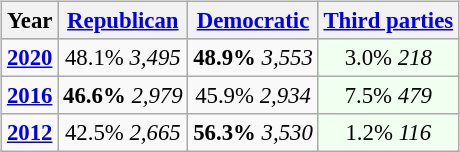<table class="wikitable" style="float:right; font-size:95%;">
<tr bgcolor=lightgrey>
<th>Year</th>
<th><a href='#'>Republican</a></th>
<th><a href='#'>Democratic</a></th>
<th><a href='#'>Third parties</a></th>
</tr>
<tr>
<td style="text-align:center;" ><strong><a href='#'>2020</a></strong></td>
<td style="text-align:center;" >48.1% <em>3,495</em></td>
<td style="text-align:center;" ><strong>48.9%</strong> <em>3,553</em></td>
<td style="text-align:center; background:honeyDew;">3.0% <em>218</em></td>
</tr>
<tr>
<td style="text-align:center;" ><strong><a href='#'>2016</a></strong></td>
<td style="text-align:center;" ><strong>46.6%</strong> <em>2,979</em></td>
<td style="text-align:center;" >45.9% <em>2,934</em></td>
<td style="text-align:center; background:honeyDew;">7.5% <em>479</em></td>
</tr>
<tr>
<td style="text-align:center;" ><strong><a href='#'>2012</a></strong></td>
<td style="text-align:center;" >42.5% <em>2,665</em></td>
<td style="text-align:center;" ><strong>56.3%</strong> <em>3,530</em></td>
<td style="text-align:center; background:honeyDew;">1.2% <em>116</em></td>
</tr>
</table>
